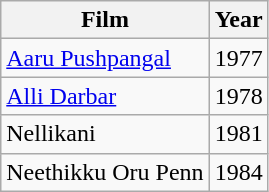<table class="wikitable">
<tr>
<th>Film</th>
<th>Year</th>
</tr>
<tr>
<td><a href='#'>Aaru Pushpangal</a></td>
<td>1977</td>
</tr>
<tr>
<td><a href='#'>Alli Darbar</a></td>
<td>1978</td>
</tr>
<tr>
<td>Nellikani</td>
<td>1981</td>
</tr>
<tr>
<td>Neethikku Oru Penn</td>
<td>1984</td>
</tr>
</table>
